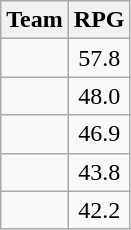<table class=wikitable>
<tr>
<th>Team</th>
<th>RPG</th>
</tr>
<tr>
<td></td>
<td align=center>57.8</td>
</tr>
<tr>
<td></td>
<td align=center>48.0</td>
</tr>
<tr>
<td></td>
<td align=center>46.9</td>
</tr>
<tr>
<td></td>
<td align=center>43.8</td>
</tr>
<tr>
<td></td>
<td align=center>42.2</td>
</tr>
</table>
